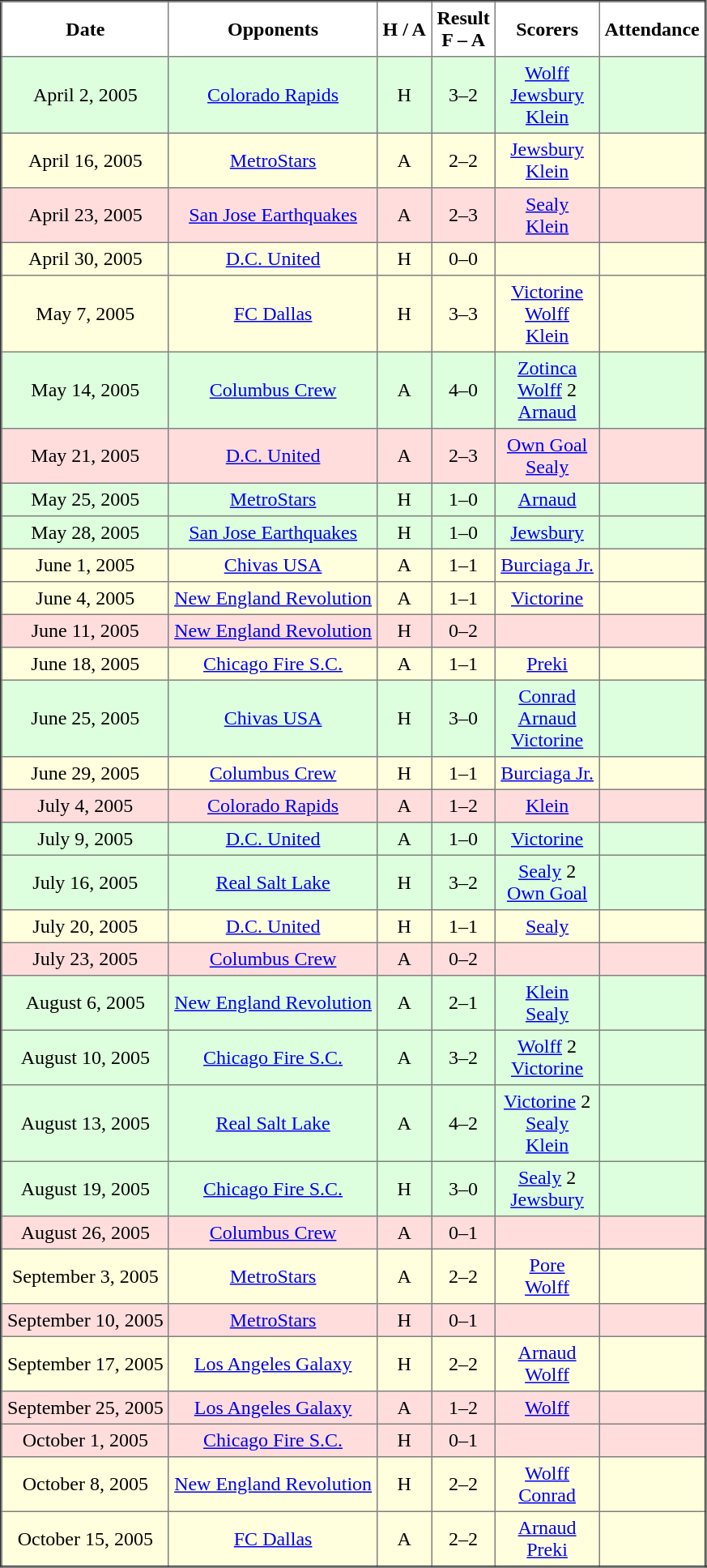<table border="2" cellpadding="4" style="border-collapse:collapse; text-align:center;">
<tr>
<th><strong>Date</strong></th>
<th><strong>Opponents</strong></th>
<th><strong>H / A</strong></th>
<th><strong>Result<br>F – A</strong></th>
<th><strong>Scorers</strong></th>
<th><strong>Attendance</strong></th>
</tr>
<tr bgcolor="#ddffdd">
<td>April 2, 2005</td>
<td><a href='#'>Colorado Rapids</a></td>
<td>H</td>
<td>3–2</td>
<td><a href='#'>Wolff</a> <br> <a href='#'>Jewsbury</a> <br> <a href='#'>Klein</a></td>
<td></td>
</tr>
<tr bgcolor="#ffffdd">
<td>April 16, 2005</td>
<td><a href='#'>MetroStars</a></td>
<td>A</td>
<td>2–2</td>
<td><a href='#'>Jewsbury</a> <br> <a href='#'>Klein</a></td>
<td></td>
</tr>
<tr bgcolor="#ffdddd">
<td>April 23, 2005</td>
<td><a href='#'>San Jose Earthquakes</a></td>
<td>A</td>
<td>2–3</td>
<td><a href='#'>Sealy</a> <br> <a href='#'>Klein</a></td>
<td></td>
</tr>
<tr bgcolor="#ffffdd">
<td>April 30, 2005</td>
<td><a href='#'>D.C. United</a></td>
<td>H</td>
<td>0–0</td>
<td></td>
<td></td>
</tr>
<tr bgcolor="#ffffdd">
<td>May 7, 2005</td>
<td><a href='#'>FC Dallas</a></td>
<td>H</td>
<td>3–3</td>
<td><a href='#'>Victorine</a> <br> <a href='#'>Wolff</a> <br> <a href='#'>Klein</a></td>
<td></td>
</tr>
<tr bgcolor="#ddffdd">
<td>May 14, 2005</td>
<td><a href='#'>Columbus Crew</a></td>
<td>A</td>
<td>4–0</td>
<td><a href='#'>Zotinca</a> <br> <a href='#'>Wolff</a> 2 <br> <a href='#'>Arnaud</a></td>
<td></td>
</tr>
<tr bgcolor="#ffdddd">
<td>May 21, 2005</td>
<td><a href='#'>D.C. United</a></td>
<td>A</td>
<td>2–3</td>
<td><a href='#'>Own Goal</a> <br> <a href='#'>Sealy</a></td>
<td></td>
</tr>
<tr bgcolor="#ddffdd">
<td>May 25, 2005</td>
<td><a href='#'>MetroStars</a></td>
<td>H</td>
<td>1–0</td>
<td><a href='#'>Arnaud</a></td>
<td></td>
</tr>
<tr bgcolor="#ddffdd">
<td>May 28, 2005</td>
<td><a href='#'>San Jose Earthquakes</a></td>
<td>H</td>
<td>1–0</td>
<td><a href='#'>Jewsbury</a></td>
<td></td>
</tr>
<tr bgcolor="#ffffdd">
<td>June 1, 2005</td>
<td><a href='#'>Chivas USA</a></td>
<td>A</td>
<td>1–1</td>
<td><a href='#'>Burciaga Jr.</a></td>
<td></td>
</tr>
<tr bgcolor="#ffffdd">
<td>June 4, 2005</td>
<td><a href='#'>New England Revolution</a></td>
<td>A</td>
<td>1–1</td>
<td><a href='#'>Victorine</a></td>
<td></td>
</tr>
<tr bgcolor="#ffdddd">
<td>June 11, 2005</td>
<td><a href='#'>New England Revolution</a></td>
<td>H</td>
<td>0–2</td>
<td></td>
<td></td>
</tr>
<tr bgcolor="#ffffdd">
<td>June 18, 2005</td>
<td><a href='#'>Chicago Fire S.C.</a></td>
<td>A</td>
<td>1–1</td>
<td><a href='#'>Preki</a></td>
<td></td>
</tr>
<tr bgcolor="#ddffdd">
<td>June 25, 2005</td>
<td><a href='#'>Chivas USA</a></td>
<td>H</td>
<td>3–0</td>
<td><a href='#'>Conrad</a> <br> <a href='#'>Arnaud</a> <br> <a href='#'>Victorine</a></td>
<td></td>
</tr>
<tr bgcolor="#ffffdd">
<td>June 29, 2005</td>
<td><a href='#'>Columbus Crew</a></td>
<td>H</td>
<td>1–1</td>
<td><a href='#'>Burciaga Jr.</a></td>
<td></td>
</tr>
<tr bgcolor="#ffdddd">
<td>July 4, 2005</td>
<td><a href='#'>Colorado Rapids</a></td>
<td>A</td>
<td>1–2</td>
<td><a href='#'>Klein</a></td>
<td></td>
</tr>
<tr bgcolor="#ddffdd">
<td>July 9, 2005</td>
<td><a href='#'>D.C. United</a></td>
<td>A</td>
<td>1–0</td>
<td><a href='#'>Victorine</a></td>
<td></td>
</tr>
<tr bgcolor="#ddffdd">
<td>July 16, 2005</td>
<td><a href='#'>Real Salt Lake</a></td>
<td>H</td>
<td>3–2</td>
<td><a href='#'>Sealy</a> 2 <br> <a href='#'>Own Goal</a></td>
<td></td>
</tr>
<tr bgcolor="#ffffdd">
<td>July 20, 2005</td>
<td><a href='#'>D.C. United</a></td>
<td>H</td>
<td>1–1</td>
<td><a href='#'>Sealy</a></td>
<td></td>
</tr>
<tr bgcolor="#ffdddd">
<td>July 23, 2005</td>
<td><a href='#'>Columbus Crew</a></td>
<td>A</td>
<td>0–2</td>
<td></td>
<td></td>
</tr>
<tr bgcolor="#ddffdd">
<td>August 6, 2005</td>
<td><a href='#'>New England Revolution</a></td>
<td>A</td>
<td>2–1</td>
<td><a href='#'>Klein</a> <br> <a href='#'>Sealy</a></td>
<td></td>
</tr>
<tr bgcolor="#ddffdd">
<td>August 10, 2005</td>
<td><a href='#'>Chicago Fire S.C.</a></td>
<td>A</td>
<td>3–2</td>
<td><a href='#'>Wolff</a> 2 <br> <a href='#'>Victorine</a></td>
<td></td>
</tr>
<tr bgcolor="#ddffdd">
<td>August 13, 2005</td>
<td><a href='#'>Real Salt Lake</a></td>
<td>A</td>
<td>4–2</td>
<td><a href='#'>Victorine</a> 2 <br> <a href='#'>Sealy</a> <br> <a href='#'>Klein</a></td>
<td></td>
</tr>
<tr bgcolor="#ddffdd">
<td>August 19, 2005</td>
<td><a href='#'>Chicago Fire S.C.</a></td>
<td>H</td>
<td>3–0</td>
<td><a href='#'>Sealy</a> 2 <br> <a href='#'>Jewsbury</a></td>
<td></td>
</tr>
<tr bgcolor="#ffdddd">
<td>August 26, 2005</td>
<td><a href='#'>Columbus Crew</a></td>
<td>A</td>
<td>0–1</td>
<td></td>
<td></td>
</tr>
<tr bgcolor="#ffffdd">
<td>September 3, 2005</td>
<td><a href='#'>MetroStars</a></td>
<td>A</td>
<td>2–2</td>
<td><a href='#'>Pore</a> <br> <a href='#'>Wolff</a></td>
<td></td>
</tr>
<tr bgcolor="#ffdddd">
<td>September 10, 2005</td>
<td><a href='#'>MetroStars</a></td>
<td>H</td>
<td>0–1</td>
<td></td>
<td></td>
</tr>
<tr bgcolor="#ffffdd">
<td>September 17, 2005</td>
<td><a href='#'>Los Angeles Galaxy</a></td>
<td>H</td>
<td>2–2</td>
<td><a href='#'>Arnaud</a> <br> <a href='#'>Wolff</a></td>
<td></td>
</tr>
<tr bgcolor="#ffdddd">
<td>September 25, 2005</td>
<td><a href='#'>Los Angeles Galaxy</a></td>
<td>A</td>
<td>1–2</td>
<td><a href='#'>Wolff</a></td>
<td></td>
</tr>
<tr bgcolor="#ffdddd">
<td>October 1, 2005</td>
<td><a href='#'>Chicago Fire S.C.</a></td>
<td>H</td>
<td>0–1</td>
<td></td>
<td></td>
</tr>
<tr bgcolor="#ffffdd">
<td>October 8, 2005</td>
<td><a href='#'>New England Revolution</a></td>
<td>H</td>
<td>2–2</td>
<td><a href='#'>Wolff</a> <br> <a href='#'>Conrad</a></td>
<td></td>
</tr>
<tr bgcolor="#ffffdd">
<td>October 15, 2005</td>
<td><a href='#'>FC Dallas</a></td>
<td>A</td>
<td>2–2</td>
<td><a href='#'>Arnaud</a> <br> <a href='#'>Preki</a></td>
<td></td>
</tr>
</table>
